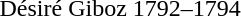<table>
<tr>
<td>Désiré Giboz</td>
<td>1792–1794</td>
</tr>
</table>
